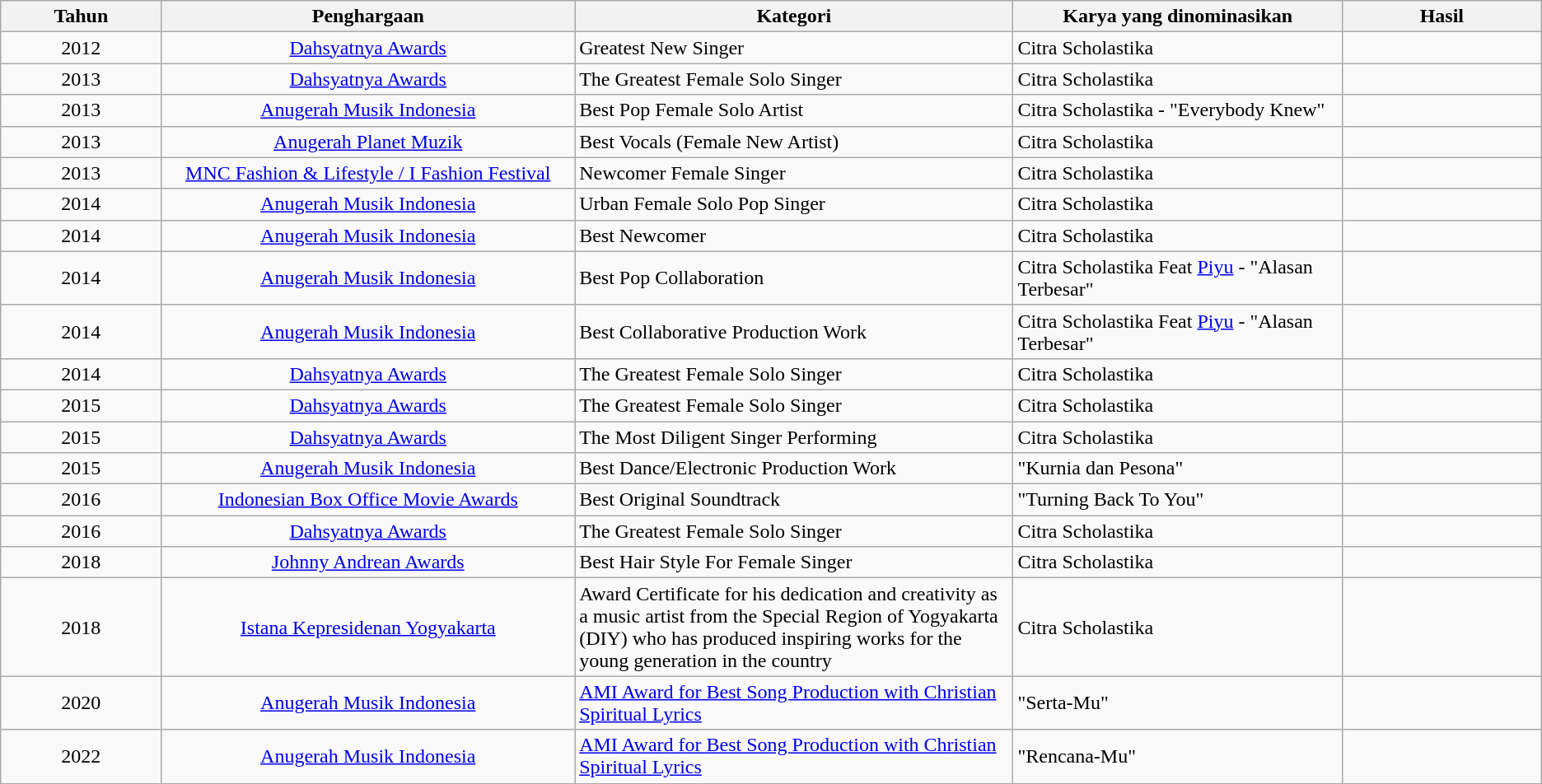<table Class="wikitable sortable">
<tr>
<th width="2%">Tahun</th>
<th width="6%">Penghargaan</th>
<th width="6%">Kategori</th>
<th width="4%">Karya yang dinominasikan</th>
<th width="3%">Hasil</th>
</tr>
<tr>
<td align="center">2012</td>
<td align="center"><a href='#'>Dahsyatnya Awards</a></td>
<td>Greatest New Singer</td>
<td>Citra Scholastika</td>
<td></td>
</tr>
<tr>
<td align="center">2013</td>
<td align="center"><a href='#'>Dahsyatnya Awards</a></td>
<td>The Greatest Female Solo Singer</td>
<td>Citra Scholastika</td>
<td></td>
</tr>
<tr>
<td align="center">2013</td>
<td align="center"><a href='#'>Anugerah Musik Indonesia</a></td>
<td>Best Pop Female Solo Artist</td>
<td>Citra Scholastika - "Everybody Knew"</td>
<td></td>
</tr>
<tr>
<td align="center">2013</td>
<td align="center"><a href='#'>Anugerah Planet Muzik</a></td>
<td>Best Vocals (Female New Artist)</td>
<td>Citra Scholastika</td>
<td></td>
</tr>
<tr>
<td align="center">2013</td>
<td align="center"><a href='#'>MNC Fashion & Lifestyle / I Fashion Festival</a></td>
<td>Newcomer Female Singer</td>
<td>Citra Scholastika</td>
<td></td>
</tr>
<tr>
<td align="center">2014</td>
<td align="center"><a href='#'>Anugerah Musik Indonesia</a></td>
<td>Urban Female Solo Pop Singer</td>
<td>Citra Scholastika</td>
<td></td>
</tr>
<tr>
<td align="center">2014</td>
<td align="center"><a href='#'>Anugerah Musik Indonesia</a></td>
<td>Best Newcomer</td>
<td>Citra Scholastika</td>
<td></td>
</tr>
<tr>
<td align="center">2014</td>
<td align="center"><a href='#'>Anugerah Musik Indonesia</a></td>
<td>Best Pop Collaboration</td>
<td>Citra Scholastika Feat <a href='#'>Piyu</a> - "Alasan Terbesar"</td>
<td></td>
</tr>
<tr>
<td align="center">2014</td>
<td align="center"><a href='#'>Anugerah Musik Indonesia</a></td>
<td>Best Collaborative Production Work</td>
<td>Citra Scholastika Feat <a href='#'>Piyu</a> - "Alasan Terbesar"</td>
<td></td>
</tr>
<tr>
<td align="center">2014</td>
<td align="center"><a href='#'>Dahsyatnya Awards</a></td>
<td>The Greatest Female Solo Singer</td>
<td>Citra Scholastika</td>
<td></td>
</tr>
<tr>
<td align="center">2015</td>
<td align="center"><a href='#'>Dahsyatnya Awards</a></td>
<td>The Greatest Female Solo Singer</td>
<td>Citra Scholastika</td>
<td></td>
</tr>
<tr>
<td align="center">2015</td>
<td align="center"><a href='#'>Dahsyatnya Awards</a></td>
<td>The Most Diligent Singer Performing</td>
<td>Citra Scholastika</td>
<td></td>
</tr>
<tr>
<td align="center">2015</td>
<td align="center"><a href='#'>Anugerah Musik Indonesia</a></td>
<td>Best Dance/Electronic Production Work</td>
<td>"Kurnia dan Pesona"</td>
<td></td>
</tr>
<tr>
<td align="center">2016</td>
<td align="center"><a href='#'>Indonesian Box Office Movie Awards</a></td>
<td>Best Original Soundtrack</td>
<td>"Turning Back To You"</td>
<td></td>
</tr>
<tr>
<td align="center">2016</td>
<td align="center"><a href='#'>Dahsyatnya Awards</a></td>
<td>The Greatest Female Solo Singer</td>
<td>Citra Scholastika</td>
<td></td>
</tr>
<tr>
<td align="center">2018</td>
<td align="center"><a href='#'>Johnny Andrean Awards</a></td>
<td>Best Hair Style For Female Singer</td>
<td>Citra Scholastika</td>
<td></td>
</tr>
<tr>
<td align="center">2018</td>
<td align="center"><a href='#'>Istana Kepresidenan Yogyakarta</a></td>
<td>Award Certificate for his dedication and creativity as a music artist from the Special Region of Yogyakarta (DIY) who has produced inspiring works for the young generation in the country</td>
<td>Citra Scholastika</td>
<td></td>
</tr>
<tr>
<td align="center">2020</td>
<td align="center"><a href='#'>Anugerah Musik Indonesia</a></td>
<td><a href='#'>AMI Award for Best Song Production with Christian Spiritual Lyrics</a></td>
<td>"Serta-Mu"</td>
<td></td>
</tr>
<tr>
<td align="center">2022</td>
<td align="center"><a href='#'>Anugerah Musik Indonesia</a></td>
<td><a href='#'>AMI Award for Best Song Production with Christian Spiritual Lyrics</a></td>
<td>"Rencana-Mu"</td>
<td></td>
</tr>
</table>
